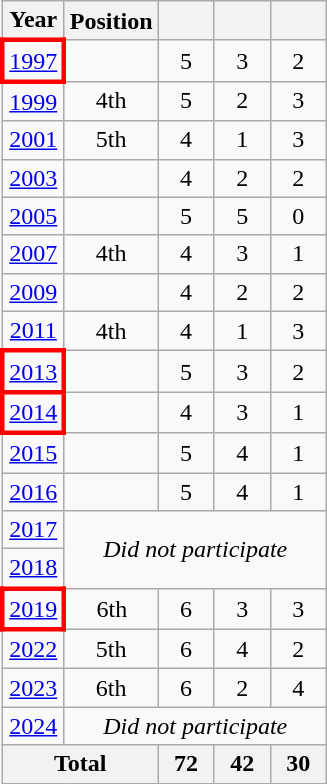<table class="wikitable" style="text-align:center">
<tr>
<th>Year</th>
<th>Position</th>
<th width=30></th>
<th width=30></th>
<th width=30></th>
</tr>
<tr>
<td style="border: 3px solid red"> <a href='#'>1997</a></td>
<td></td>
<td>5</td>
<td>3</td>
<td>2</td>
</tr>
<tr>
<td> <a href='#'>1999</a></td>
<td>4th</td>
<td>5</td>
<td>2</td>
<td>3</td>
</tr>
<tr>
<td> <a href='#'>2001</a></td>
<td>5th</td>
<td>4</td>
<td>1</td>
<td>3</td>
</tr>
<tr>
<td> <a href='#'>2003</a></td>
<td></td>
<td>4</td>
<td>2</td>
<td>2</td>
</tr>
<tr>
<td> <a href='#'>2005</a></td>
<td></td>
<td>5</td>
<td>5</td>
<td>0</td>
</tr>
<tr>
<td> <a href='#'>2007</a></td>
<td>4th</td>
<td>4</td>
<td>3</td>
<td>1</td>
</tr>
<tr>
<td> <a href='#'>2009</a></td>
<td></td>
<td>4</td>
<td>2</td>
<td>2</td>
</tr>
<tr>
<td> <a href='#'>2011</a></td>
<td>4th</td>
<td>4</td>
<td>1</td>
<td>3</td>
</tr>
<tr>
<td style="border: 3px solid red"> <a href='#'>2013</a></td>
<td></td>
<td>5</td>
<td>3</td>
<td>2</td>
</tr>
<tr>
<td style="border: 3px solid red"> <a href='#'>2014</a></td>
<td></td>
<td>4</td>
<td>3</td>
<td>1</td>
</tr>
<tr>
<td> <a href='#'>2015</a></td>
<td></td>
<td>5</td>
<td>4</td>
<td>1</td>
</tr>
<tr>
<td> <a href='#'>2016</a></td>
<td></td>
<td>5</td>
<td>4</td>
<td>1</td>
</tr>
<tr>
<td> <a href='#'>2017</a></td>
<td colspan=4 rowspan=2><em>Did not participate</em></td>
</tr>
<tr>
<td> <a href='#'>2018</a></td>
</tr>
<tr>
<td style="border: 3px solid red"> <a href='#'>2019</a></td>
<td>6th</td>
<td>6</td>
<td>3</td>
<td>3</td>
</tr>
<tr>
<td> <a href='#'>2022</a></td>
<td>5th</td>
<td>6</td>
<td>4</td>
<td>2</td>
</tr>
<tr>
<td> <a href='#'>2023</a></td>
<td>6th</td>
<td>6</td>
<td>2</td>
<td>4</td>
</tr>
<tr>
<td> <a href='#'>2024</a></td>
<td colspan=4><em>Did not participate</em></td>
</tr>
<tr>
<th colspan=2>Total</th>
<th>72</th>
<th>42</th>
<th>30</th>
</tr>
</table>
